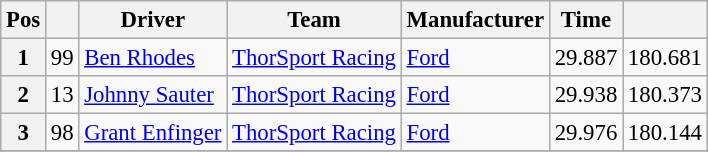<table class="wikitable" style="font-size:95%">
<tr>
<th>Pos</th>
<th></th>
<th>Driver</th>
<th>Team</th>
<th>Manufacturer</th>
<th>Time</th>
<th></th>
</tr>
<tr>
<th>1</th>
<td>99</td>
<td><a href='#'>Ben Rhodes</a></td>
<td><a href='#'>ThorSport Racing</a></td>
<td><a href='#'>Ford</a></td>
<td>29.887</td>
<td>180.681</td>
</tr>
<tr>
<th>2</th>
<td>13</td>
<td><a href='#'>Johnny Sauter</a></td>
<td><a href='#'>ThorSport Racing</a></td>
<td><a href='#'>Ford</a></td>
<td>29.938</td>
<td>180.373</td>
</tr>
<tr>
<th>3</th>
<td>98</td>
<td><a href='#'>Grant Enfinger</a></td>
<td><a href='#'>ThorSport Racing</a></td>
<td><a href='#'>Ford</a></td>
<td>29.976</td>
<td>180.144</td>
</tr>
<tr>
</tr>
</table>
